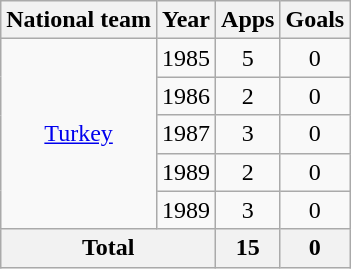<table class="wikitable" style="text-align:center">
<tr>
<th>National team</th>
<th>Year</th>
<th>Apps</th>
<th>Goals</th>
</tr>
<tr>
<td rowspan="5"><a href='#'>Turkey</a></td>
<td>1985</td>
<td>5</td>
<td>0</td>
</tr>
<tr>
<td>1986</td>
<td>2</td>
<td>0</td>
</tr>
<tr>
<td>1987</td>
<td>3</td>
<td>0</td>
</tr>
<tr>
<td>1989</td>
<td>2</td>
<td>0</td>
</tr>
<tr>
<td>1989</td>
<td>3</td>
<td>0</td>
</tr>
<tr>
<th colspan="2">Total</th>
<th>15</th>
<th>0</th>
</tr>
</table>
